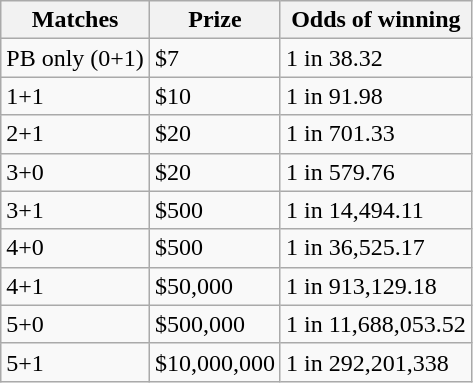<table class="wikitable">
<tr>
<th>Matches</th>
<th>Prize</th>
<th>Odds of winning</th>
</tr>
<tr>
<td>PB only (0+1)</td>
<td>$7</td>
<td>1 in 38.32</td>
</tr>
<tr>
<td>1+1</td>
<td>$10</td>
<td>1 in 91.98</td>
</tr>
<tr>
<td>2+1</td>
<td>$20</td>
<td>1 in 701.33</td>
</tr>
<tr>
<td>3+0</td>
<td>$20</td>
<td>1 in 579.76</td>
</tr>
<tr>
<td>3+1</td>
<td>$500</td>
<td>1 in 14,494.11</td>
</tr>
<tr>
<td>4+0</td>
<td>$500</td>
<td>1 in 36,525.17</td>
</tr>
<tr>
<td>4+1</td>
<td>$50,000</td>
<td>1 in 913,129.18</td>
</tr>
<tr>
<td>5+0</td>
<td>$500,000</td>
<td>1 in 11,688,053.52</td>
</tr>
<tr>
<td>5+1</td>
<td>$10,000,000</td>
<td>1 in 292,201,338</td>
</tr>
</table>
